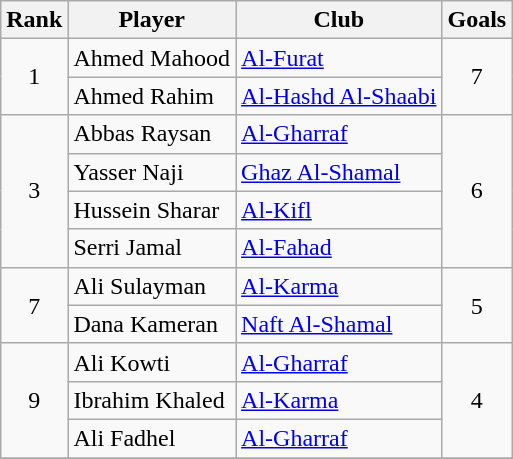<table class="wikitable" style="text-align:center">
<tr>
<th>Rank</th>
<th>Player</th>
<th>Club</th>
<th>Goals</th>
</tr>
<tr>
<td rowspan=2>1</td>
<td align="left"> Ahmed Mahood</td>
<td align="left"><a href='#'>Al-Furat</a></td>
<td rowspan=2>7</td>
</tr>
<tr>
<td align="left"> Ahmed Rahim</td>
<td align="left"><a href='#'>Al-Hashd Al-Shaabi</a></td>
</tr>
<tr>
<td rowspan=4>3</td>
<td align="left"> Abbas Raysan</td>
<td align="left"><a href='#'>Al-Gharraf</a></td>
<td rowspan=4>6</td>
</tr>
<tr>
<td align="left"> Yasser Naji</td>
<td align="left"><a href='#'>Ghaz Al-Shamal</a></td>
</tr>
<tr>
<td align="left"> Hussein Sharar</td>
<td align="left"><a href='#'>Al-Kifl</a></td>
</tr>
<tr>
<td align="left"> Serri Jamal</td>
<td align="left"><a href='#'>Al-Fahad</a></td>
</tr>
<tr>
<td rowspan=2>7</td>
<td align="left"> Ali Sulayman</td>
<td align="left"><a href='#'>Al-Karma</a></td>
<td rowspan=2>5</td>
</tr>
<tr>
<td align="left"> Dana Kameran</td>
<td align="left"><a href='#'>Naft Al-Shamal</a></td>
</tr>
<tr>
<td rowspan=3>9</td>
<td align="left"> Ali Kowti</td>
<td align="left"><a href='#'>Al-Gharraf</a></td>
<td rowspan=3>4</td>
</tr>
<tr>
<td align="left"> Ibrahim Khaled</td>
<td align="left"><a href='#'>Al-Karma</a></td>
</tr>
<tr>
<td align="left"> Ali Fadhel</td>
<td align="left"><a href='#'>Al-Gharraf</a></td>
</tr>
<tr>
</tr>
</table>
